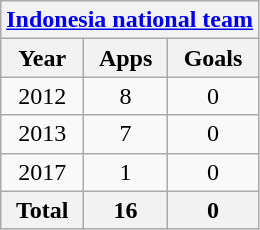<table class="wikitable" style="text-align:center">
<tr>
<th colspan=3><a href='#'>Indonesia national team</a></th>
</tr>
<tr>
<th>Year</th>
<th>Apps</th>
<th>Goals</th>
</tr>
<tr>
<td>2012</td>
<td>8</td>
<td>0</td>
</tr>
<tr>
<td>2013</td>
<td>7</td>
<td>0</td>
</tr>
<tr>
<td>2017</td>
<td>1</td>
<td>0</td>
</tr>
<tr>
<th>Total</th>
<th>16</th>
<th>0</th>
</tr>
</table>
